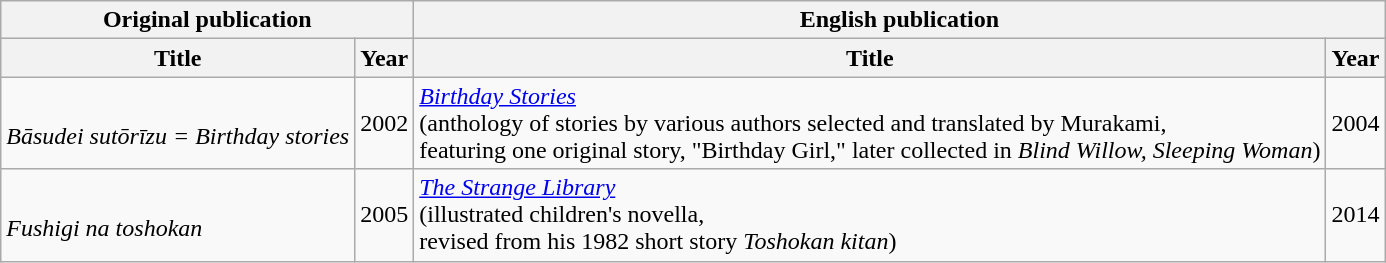<table class="wikitable">
<tr>
<th colspan="2"><strong>Original publication</strong></th>
<th colspan="2"><strong>English publication</strong></th>
</tr>
<tr>
<th scope="col">Title</th>
<th scope="col">Year</th>
<th scope="col">Title</th>
<th scope="col">Year</th>
</tr>
<tr>
<td><br><em>Bāsudei sutōrīzu = Birthday stories</em></td>
<td>2002</td>
<td><em><a href='#'>Birthday Stories</a></em><br>(anthology of stories by various authors selected and translated by Murakami,<br>featuring one original story, "Birthday Girl," later collected in <em>Blind Willow, Sleeping Woman</em>)</td>
<td>2004</td>
</tr>
<tr>
<td><br><em>Fushigi na toshokan</em></td>
<td>2005</td>
<td><em><a href='#'>The Strange Library</a></em><br>(illustrated children's novella,<br>revised from his 1982 short story <em>Toshokan kitan</em>)</td>
<td>2014</td>
</tr>
</table>
